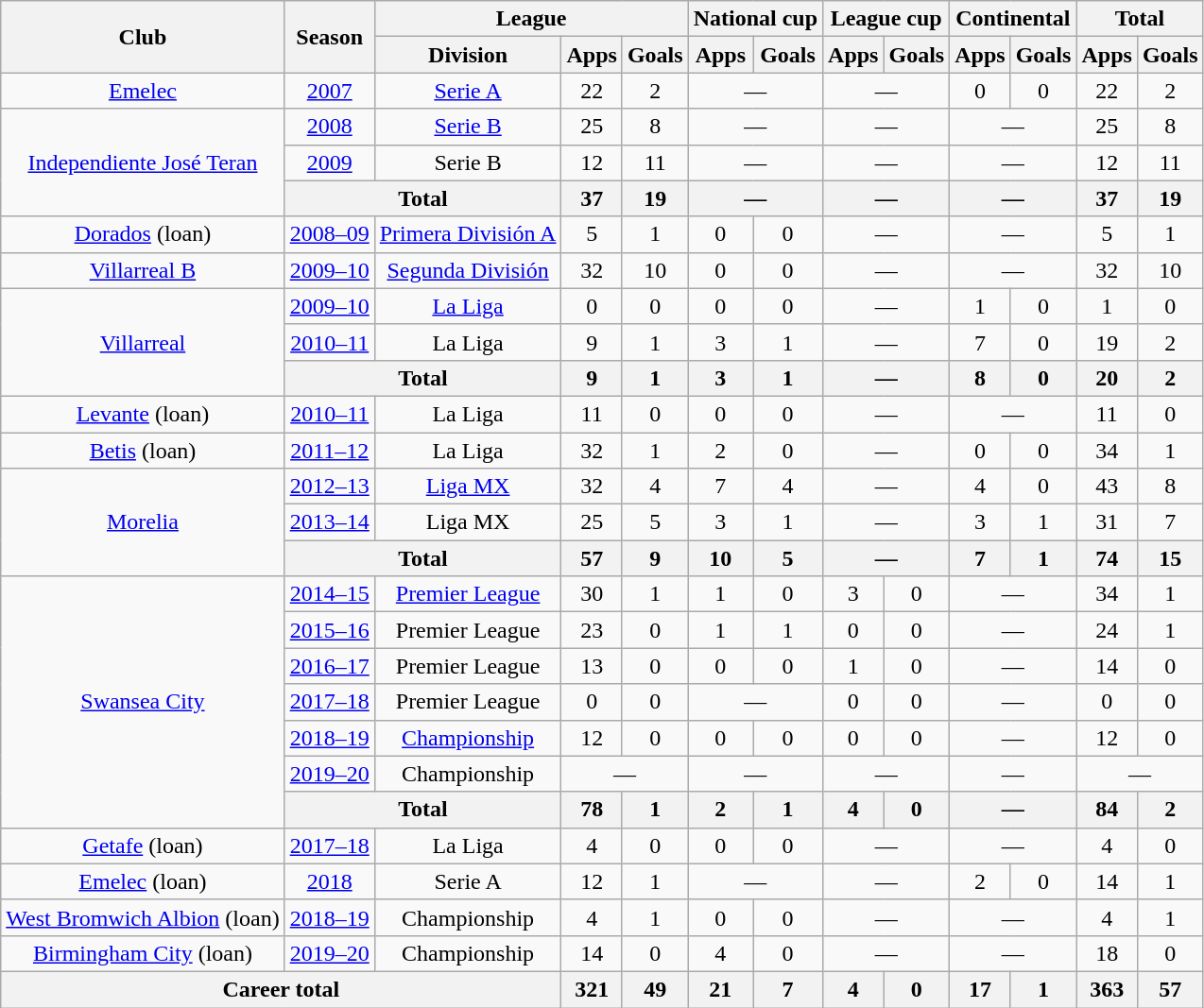<table class="wikitable" style="text-align: center">
<tr>
<th rowspan=2>Club</th>
<th rowspan=2>Season</th>
<th colspan=3>League</th>
<th colspan=2>National cup</th>
<th colspan=2>League cup</th>
<th colspan=2>Continental</th>
<th colspan=2>Total</th>
</tr>
<tr>
<th>Division</th>
<th>Apps</th>
<th>Goals</th>
<th>Apps</th>
<th>Goals</th>
<th>Apps</th>
<th>Goals</th>
<th>Apps</th>
<th>Goals</th>
<th>Apps</th>
<th>Goals</th>
</tr>
<tr>
<td><a href='#'>Emelec</a></td>
<td><a href='#'>2007</a></td>
<td><a href='#'>Serie A</a></td>
<td>22</td>
<td>2</td>
<td colspan=2>—</td>
<td colspan=2>—</td>
<td>0</td>
<td>0</td>
<td>22</td>
<td>2</td>
</tr>
<tr>
<td rowspan=3><a href='#'>Independiente José Teran</a></td>
<td><a href='#'>2008</a></td>
<td><a href='#'>Serie B</a></td>
<td>25</td>
<td>8</td>
<td colspan=2>—</td>
<td colspan=2>—</td>
<td colspan=2>—</td>
<td>25</td>
<td>8</td>
</tr>
<tr>
<td><a href='#'>2009</a></td>
<td>Serie B</td>
<td>12</td>
<td>11</td>
<td colspan=2>—</td>
<td colspan=2>—</td>
<td colspan=2>—</td>
<td>12</td>
<td>11</td>
</tr>
<tr>
<th colspan=2>Total</th>
<th>37</th>
<th>19</th>
<th colspan=2>—</th>
<th colspan=2>—</th>
<th colspan=2>—</th>
<th>37</th>
<th>19</th>
</tr>
<tr>
<td><a href='#'>Dorados</a> (loan)</td>
<td><a href='#'>2008–09</a></td>
<td><a href='#'>Primera División A</a></td>
<td>5</td>
<td>1</td>
<td>0</td>
<td>0</td>
<td colspan=2>—</td>
<td colspan=2>—</td>
<td>5</td>
<td>1</td>
</tr>
<tr>
<td><a href='#'>Villarreal B</a></td>
<td><a href='#'>2009–10</a></td>
<td><a href='#'>Segunda División</a></td>
<td>32</td>
<td>10</td>
<td>0</td>
<td>0</td>
<td colspan=2>—</td>
<td colspan=2>—</td>
<td>32</td>
<td>10</td>
</tr>
<tr>
<td rowspan=3><a href='#'>Villarreal</a></td>
<td><a href='#'>2009–10</a></td>
<td><a href='#'>La Liga</a></td>
<td>0</td>
<td>0</td>
<td>0</td>
<td>0</td>
<td colspan=2>—</td>
<td>1</td>
<td>0</td>
<td>1</td>
<td>0</td>
</tr>
<tr>
<td><a href='#'>2010–11</a></td>
<td>La Liga</td>
<td>9</td>
<td>1</td>
<td>3</td>
<td>1</td>
<td colspan=2>—</td>
<td>7</td>
<td>0</td>
<td>19</td>
<td>2</td>
</tr>
<tr>
<th colspan=2>Total</th>
<th>9</th>
<th>1</th>
<th>3</th>
<th>1</th>
<th colspan=2>—</th>
<th>8</th>
<th>0</th>
<th>20</th>
<th>2</th>
</tr>
<tr>
<td><a href='#'>Levante</a> (loan)</td>
<td><a href='#'>2010–11</a></td>
<td>La Liga</td>
<td>11</td>
<td>0</td>
<td>0</td>
<td>0</td>
<td colspan=2>—</td>
<td colspan=2>—</td>
<td>11</td>
<td>0</td>
</tr>
<tr>
<td><a href='#'>Betis</a> (loan)</td>
<td><a href='#'>2011–12</a></td>
<td>La Liga</td>
<td>32</td>
<td>1</td>
<td>2</td>
<td>0</td>
<td colspan=2>—</td>
<td>0</td>
<td>0</td>
<td>34</td>
<td>1</td>
</tr>
<tr>
<td rowspan=3><a href='#'>Morelia</a></td>
<td><a href='#'>2012–13</a></td>
<td><a href='#'>Liga MX</a></td>
<td>32</td>
<td>4</td>
<td>7</td>
<td>4</td>
<td colspan=2>—</td>
<td>4</td>
<td>0</td>
<td>43</td>
<td>8</td>
</tr>
<tr>
<td><a href='#'>2013–14</a></td>
<td>Liga MX</td>
<td>25</td>
<td>5</td>
<td>3</td>
<td>1</td>
<td colspan=2>—</td>
<td>3</td>
<td>1</td>
<td>31</td>
<td>7</td>
</tr>
<tr>
<th colspan=2>Total</th>
<th>57</th>
<th>9</th>
<th>10</th>
<th>5</th>
<th colspan=2>—</th>
<th>7</th>
<th>1</th>
<th>74</th>
<th>15</th>
</tr>
<tr>
<td rowspan=7><a href='#'>Swansea City</a></td>
<td><a href='#'>2014–15</a></td>
<td><a href='#'>Premier League</a></td>
<td>30</td>
<td>1</td>
<td>1</td>
<td>0</td>
<td>3</td>
<td>0</td>
<td colspan=2>—</td>
<td>34</td>
<td>1</td>
</tr>
<tr>
<td><a href='#'>2015–16</a></td>
<td>Premier League</td>
<td>23</td>
<td>0</td>
<td>1</td>
<td>1</td>
<td>0</td>
<td>0</td>
<td colspan=2>—</td>
<td>24</td>
<td>1</td>
</tr>
<tr>
<td><a href='#'>2016–17</a></td>
<td>Premier League</td>
<td>13</td>
<td>0</td>
<td>0</td>
<td>0</td>
<td>1</td>
<td>0</td>
<td colspan=2>—</td>
<td>14</td>
<td>0</td>
</tr>
<tr>
<td><a href='#'>2017–18</a></td>
<td>Premier League</td>
<td>0</td>
<td>0</td>
<td colspan=2>—</td>
<td>0</td>
<td>0</td>
<td colspan=2>—</td>
<td>0</td>
<td>0</td>
</tr>
<tr>
<td><a href='#'>2018–19</a></td>
<td><a href='#'>Championship</a></td>
<td>12</td>
<td>0</td>
<td>0</td>
<td>0</td>
<td>0</td>
<td>0</td>
<td colspan=2>—</td>
<td>12</td>
<td>0</td>
</tr>
<tr>
<td><a href='#'>2019–20</a></td>
<td>Championship</td>
<td colspan=2>—</td>
<td colspan=2>—</td>
<td colspan=2>—</td>
<td colspan=2>—</td>
<td colspan=2>—</td>
</tr>
<tr>
<th colspan=2>Total</th>
<th>78</th>
<th>1</th>
<th>2</th>
<th>1</th>
<th>4</th>
<th>0</th>
<th colspan=2>—</th>
<th>84</th>
<th>2</th>
</tr>
<tr>
<td><a href='#'>Getafe</a> (loan)</td>
<td><a href='#'>2017–18</a></td>
<td>La Liga</td>
<td>4</td>
<td>0</td>
<td>0</td>
<td>0</td>
<td colspan=2>—</td>
<td colspan=2>—</td>
<td>4</td>
<td>0</td>
</tr>
<tr>
<td><a href='#'>Emelec</a> (loan)</td>
<td><a href='#'>2018</a></td>
<td>Serie A</td>
<td>12</td>
<td>1</td>
<td colspan=2>—</td>
<td colspan=2>—</td>
<td>2</td>
<td>0</td>
<td>14</td>
<td>1</td>
</tr>
<tr>
<td><a href='#'>West Bromwich Albion</a> (loan)</td>
<td><a href='#'>2018–19</a></td>
<td>Championship</td>
<td>4</td>
<td>1</td>
<td>0</td>
<td>0</td>
<td colspan=2>—</td>
<td colspan=2>—</td>
<td>4</td>
<td>1</td>
</tr>
<tr>
<td><a href='#'>Birmingham City</a> (loan)</td>
<td><a href='#'>2019–20</a></td>
<td>Championship</td>
<td>14</td>
<td>0</td>
<td>4</td>
<td>0</td>
<td colspan=2>—</td>
<td colspan=2>—</td>
<td>18</td>
<td>0</td>
</tr>
<tr>
<th colspan=3>Career total</th>
<th>321</th>
<th>49</th>
<th>21</th>
<th>7</th>
<th>4</th>
<th>0</th>
<th>17</th>
<th>1</th>
<th>363</th>
<th>57</th>
</tr>
</table>
